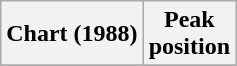<table class="wikitable">
<tr>
<th>Chart (1988)</th>
<th>Peak<br>position</th>
</tr>
<tr>
</tr>
</table>
